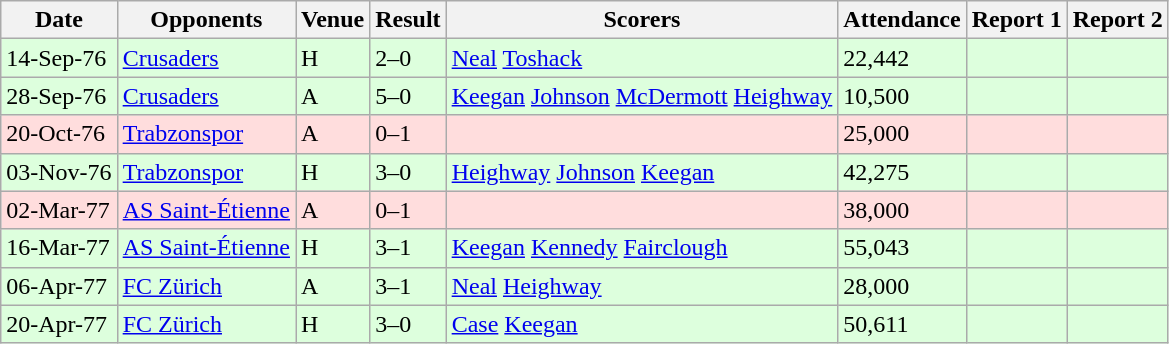<table class=wikitable>
<tr>
<th>Date</th>
<th>Opponents</th>
<th>Venue</th>
<th>Result</th>
<th>Scorers</th>
<th>Attendance</th>
<th>Report 1</th>
<th>Report 2</th>
</tr>
<tr bgcolor="#ddffdd">
<td>14-Sep-76</td>
<td> <a href='#'>Crusaders</a></td>
<td>H</td>
<td>2–0</td>
<td><a href='#'>Neal</a>  <a href='#'>Toshack</a> </td>
<td>22,442</td>
<td></td>
<td></td>
</tr>
<tr bgcolor="#ddffdd">
<td>28-Sep-76</td>
<td> <a href='#'>Crusaders</a></td>
<td>A</td>
<td>5–0</td>
<td><a href='#'>Keegan</a>  <a href='#'>Johnson</a>  <a href='#'>McDermott</a>  <a href='#'>Heighway</a> </td>
<td>10,500</td>
<td></td>
<td></td>
</tr>
<tr bgcolor="#ffdddd">
<td>20-Oct-76</td>
<td> <a href='#'>Trabzonspor</a></td>
<td>A</td>
<td>0–1</td>
<td></td>
<td>25,000</td>
<td></td>
<td></td>
</tr>
<tr bgcolor="#ddffdd">
<td>03-Nov-76</td>
<td> <a href='#'>Trabzonspor</a></td>
<td>H</td>
<td>3–0</td>
<td><a href='#'>Heighway</a>  <a href='#'>Johnson</a>  <a href='#'>Keegan</a> </td>
<td>42,275</td>
<td></td>
<td></td>
</tr>
<tr bgcolor="#ffdddd">
<td>02-Mar-77</td>
<td> <a href='#'>AS Saint-Étienne</a></td>
<td>A</td>
<td>0–1</td>
<td></td>
<td>38,000</td>
<td></td>
<td></td>
</tr>
<tr bgcolor="#ddffdd">
<td>16-Mar-77</td>
<td> <a href='#'>AS Saint-Étienne</a></td>
<td>H</td>
<td>3–1</td>
<td><a href='#'>Keegan</a>  <a href='#'>Kennedy</a>  <a href='#'>Fairclough</a> </td>
<td>55,043</td>
<td></td>
<td></td>
</tr>
<tr bgcolor="#ddffdd">
<td>06-Apr-77</td>
<td> <a href='#'>FC Zürich</a></td>
<td>A</td>
<td>3–1</td>
<td><a href='#'>Neal</a>  <a href='#'>Heighway</a> </td>
<td>28,000</td>
<td></td>
<td></td>
</tr>
<tr bgcolor="#ddffdd">
<td>20-Apr-77</td>
<td> <a href='#'>FC Zürich</a></td>
<td>H</td>
<td>3–0</td>
<td><a href='#'>Case</a>  <a href='#'>Keegan</a> </td>
<td>50,611</td>
<td></td>
<td></td>
</tr>
</table>
